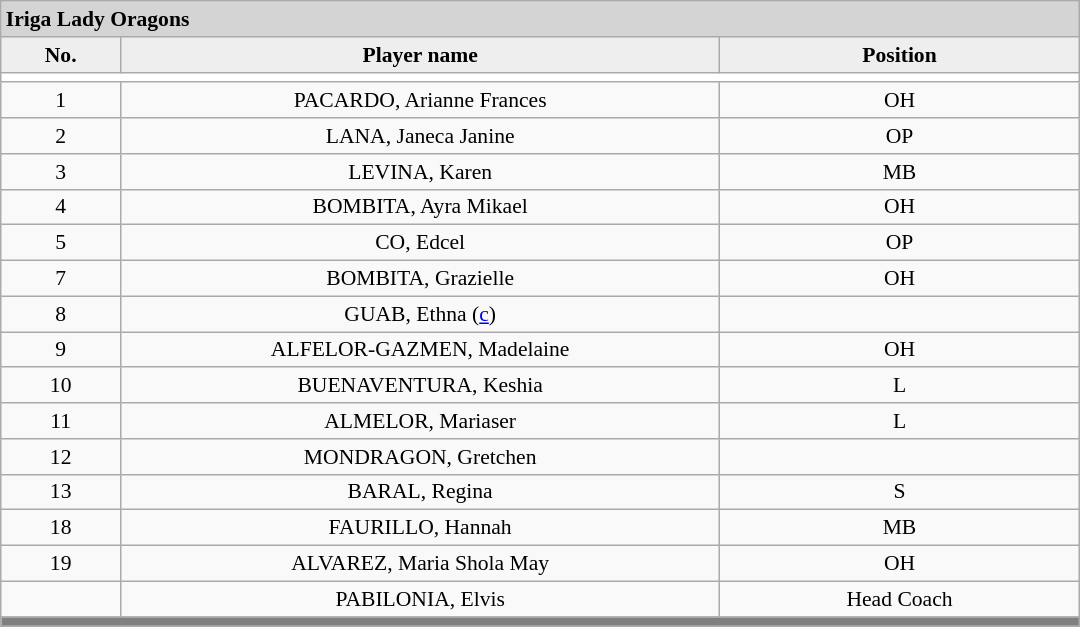<table class="wikitable collapsible autocollapse"  style="text-align:center; font-size:90%; width:50em">
<tr>
<th style="background:#D4D4D4; text-align:left;" colspan=3>Iriga Lady Oragons</th>
</tr>
<tr style="background:#EEEEEE; font-weight:bold;">
<td width=10%>No.</td>
<td width=50%>Player name</td>
<td width=30%>Position</td>
</tr>
<tr style="background:#FFFFFF;">
<td colspan=3 align=center></td>
</tr>
<tr>
<td align=center>1</td>
<td>PACARDO, Arianne Frances</td>
<td align=center>OH</td>
</tr>
<tr>
<td align=center>2</td>
<td>LANA, Janeca Janine</td>
<td align=center>OP</td>
</tr>
<tr>
<td align=center>3</td>
<td>LEVINA, Karen</td>
<td align=center>MB</td>
</tr>
<tr>
<td align=center>4</td>
<td>BOMBITA, Ayra Mikael</td>
<td align=center>OH</td>
</tr>
<tr>
<td align=center>5</td>
<td>CO, Edcel</td>
<td align=center>OP</td>
</tr>
<tr>
<td align=center>7</td>
<td>BOMBITA, Grazielle</td>
<td align=center>OH</td>
</tr>
<tr>
<td align=center>8</td>
<td>GUAB, Ethna (<a href='#'>c</a>)</td>
<td align=center></td>
</tr>
<tr>
<td align=center>9</td>
<td>ALFELOR-GAZMEN, Madelaine</td>
<td align=center>OH</td>
</tr>
<tr>
<td align=center>10</td>
<td>BUENAVENTURA, Keshia</td>
<td align=center>L</td>
</tr>
<tr>
<td align=center>11</td>
<td>ALMELOR, Mariaser</td>
<td align=center>L</td>
</tr>
<tr>
<td align=center>12</td>
<td>MONDRAGON, Gretchen</td>
<td align=center></td>
</tr>
<tr>
<td align=center>13</td>
<td>BARAL, Regina</td>
<td align=center>S</td>
</tr>
<tr>
<td align=center>18</td>
<td>FAURILLO, Hannah</td>
<td align=center>MB</td>
</tr>
<tr>
<td align=center>19</td>
<td>ALVAREZ, Maria Shola May</td>
<td align=center>OH<br></td>
</tr>
<tr>
<td align=center></td>
<td>PABILONIA, Elvis</td>
<td align=center>Head Coach</td>
</tr>
<tr>
<th style="background:gray;" colspan=3></th>
</tr>
<tr>
</tr>
</table>
